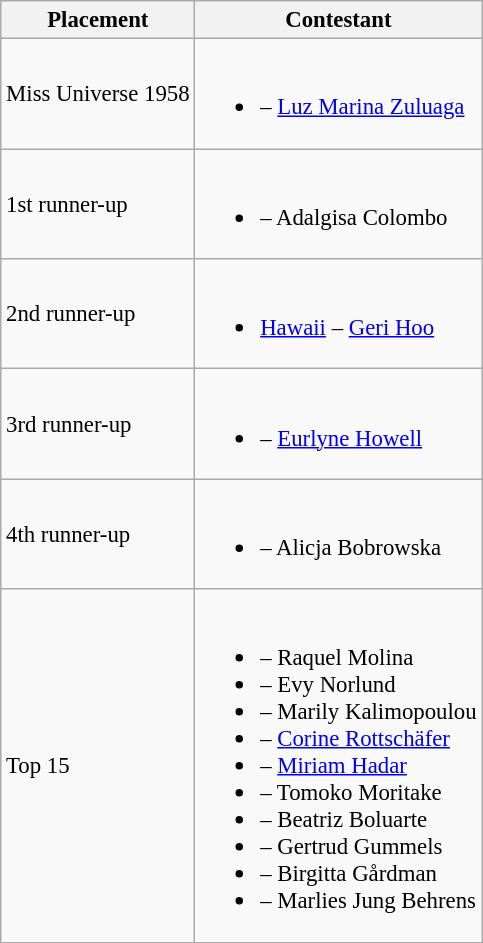<table class="wikitable sortable" style="font-size:95%;">
<tr>
<th>Placement</th>
<th>Contestant</th>
</tr>
<tr>
<td>Miss Universe 1958</td>
<td><br><ul><li> – <a href='#'>Luz Marina Zuluaga</a></li></ul></td>
</tr>
<tr>
<td>1st runner-up</td>
<td><br><ul><li> – Adalgisa Colombo</li></ul></td>
</tr>
<tr>
<td>2nd runner-up</td>
<td><br><ul><li> <a href='#'>Hawaii</a> – <a href='#'>Geri Hoo</a></li></ul></td>
</tr>
<tr>
<td>3rd runner-up</td>
<td><br><ul><li> – <a href='#'>Eurlyne Howell</a></li></ul></td>
</tr>
<tr>
<td>4th runner-up</td>
<td><br><ul><li> – Alicja Bobrowska</li></ul></td>
</tr>
<tr>
<td>Top 15</td>
<td><br><ul><li> – Raquel Molina</li><li> – Evy Norlund</li><li> – Marily Kalimopoulou</li><li> – <a href='#'>Corine Rottschäfer</a></li><li> – <a href='#'>Miriam Hadar</a></li><li> – Tomoko Moritake</li><li> – Beatriz Boluarte</li><li> – Gertrud Gummels</li><li> – Birgitta Gårdman</li><li> – Marlies Jung Behrens</li></ul></td>
</tr>
</table>
